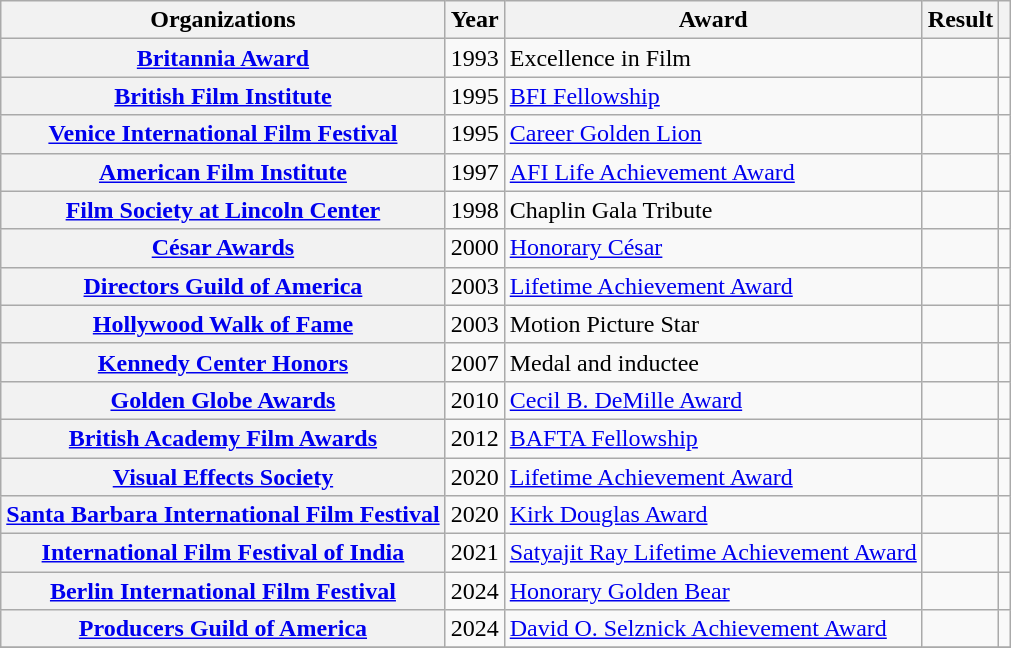<table class= "wikitable plainrowheaders sortable">
<tr>
<th>Organizations</th>
<th scope="col">Year</th>
<th scope="col">Award</th>
<th scope="col">Result</th>
<th scope="col" class="unsortable"></th>
</tr>
<tr>
<th scope="row" rowspan="1"><a href='#'>Britannia Award</a></th>
<td style="text-align:center;">1993</td>
<td>Excellence in Film</td>
<td></td>
<td style="text-align:center;"></td>
</tr>
<tr>
<th scope="row" rowspan="1"><a href='#'>British Film Institute</a></th>
<td style="text-align:center;">1995</td>
<td><a href='#'>BFI Fellowship</a></td>
<td></td>
<td style="text-align:center;"></td>
</tr>
<tr>
<th scope="row" rowspan="1"><a href='#'>Venice International Film Festival</a></th>
<td style="text-align:center;">1995</td>
<td><a href='#'>Career Golden Lion</a></td>
<td></td>
<td style="text-align:center;"></td>
</tr>
<tr>
<th scope="row" rowspan="1"><a href='#'>American Film Institute</a></th>
<td style="text-align:center;">1997</td>
<td><a href='#'>AFI Life Achievement Award</a></td>
<td></td>
<td style="text-align:center;"></td>
</tr>
<tr>
<th scope="row" rowspan="1"><a href='#'>Film Society at Lincoln Center</a></th>
<td style="text-align:center;">1998</td>
<td>Chaplin Gala Tribute</td>
<td></td>
<td style="text-align:center;"></td>
</tr>
<tr>
<th scope="row" rowspan="1"><a href='#'>César Awards</a></th>
<td style="text-align:center;">2000</td>
<td><a href='#'>Honorary César</a></td>
<td></td>
<td style="text-align:center;"></td>
</tr>
<tr>
<th scope="row" rowspan="1"><a href='#'>Directors Guild of America</a></th>
<td style="text-align:center;">2003</td>
<td><a href='#'>Lifetime Achievement Award</a></td>
<td></td>
<td style="text-align:center;"></td>
</tr>
<tr>
<th scope="row" rowspan="1"><a href='#'>Hollywood Walk of Fame</a></th>
<td style="text-align:center;">2003</td>
<td>Motion Picture Star</td>
<td></td>
<td style="text-align:center;"></td>
</tr>
<tr>
<th scope="row" rowspan="1"><a href='#'>Kennedy Center Honors</a></th>
<td style="text-align:center;">2007</td>
<td>Medal and inductee</td>
<td></td>
<td style="text-align:center;"></td>
</tr>
<tr>
<th scope="row" rowspan="1"><a href='#'>Golden Globe Awards</a></th>
<td style="text-align:center;">2010</td>
<td><a href='#'>Cecil B. DeMille Award</a></td>
<td></td>
<td style="text-align:center;"></td>
</tr>
<tr>
<th scope="row" rowspan="1"><a href='#'>British Academy Film Awards</a></th>
<td style="text-align:center;">2012</td>
<td><a href='#'>BAFTA Fellowship</a></td>
<td></td>
<td style="text-align:center;"></td>
</tr>
<tr>
<th scope="row" rowspan="1"><a href='#'>Visual Effects Society</a></th>
<td style="text-align:center;">2020</td>
<td><a href='#'>Lifetime Achievement Award</a></td>
<td></td>
<td style="text-align:center;"></td>
</tr>
<tr>
<th scope="row" rowspan="1"><a href='#'>Santa Barbara International Film Festival</a></th>
<td style="text-align:center;">2020</td>
<td><a href='#'>Kirk Douglas Award</a></td>
<td></td>
<td style="text-align:center;"></td>
</tr>
<tr>
<th scope="row" rowspan="1"><a href='#'>International Film Festival of India</a></th>
<td style="text-align:center;">2021</td>
<td><a href='#'>Satyajit Ray Lifetime Achievement Award</a></td>
<td></td>
<td style="text-align:center;"></td>
</tr>
<tr>
<th scope="row" rowspan="1"><a href='#'>Berlin International Film Festival</a></th>
<td style="text-align:center;">2024</td>
<td><a href='#'>Honorary Golden Bear</a></td>
<td></td>
<td style="text-align:center;"></td>
</tr>
<tr>
<th scope="row" rowspan="1"><a href='#'>Producers Guild of America</a></th>
<td style="text-align:center;">2024</td>
<td><a href='#'>David O. Selznick Achievement Award</a></td>
<td></td>
<td style="text-align:center;"></td>
</tr>
<tr>
</tr>
</table>
